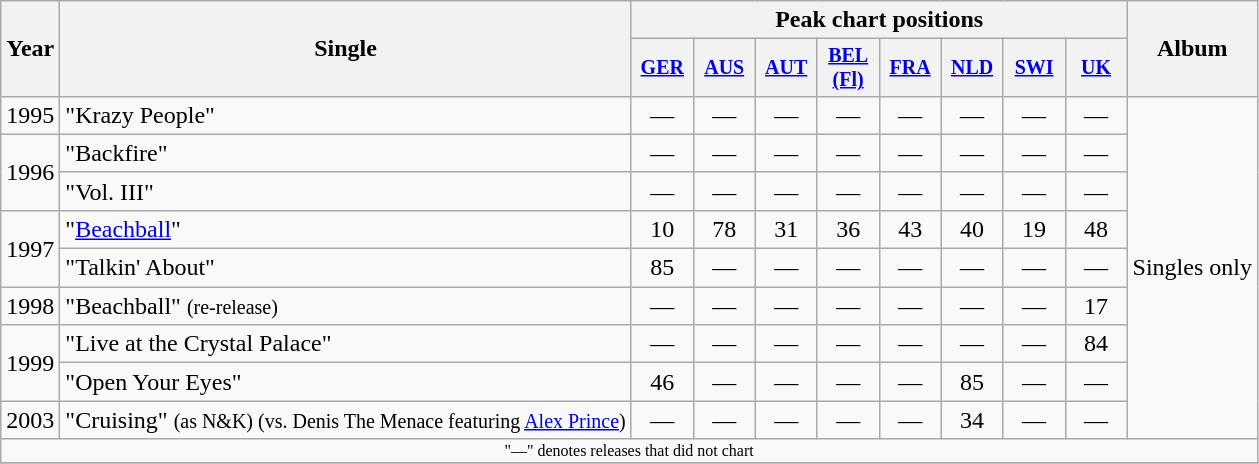<table class="wikitable" style="text-align:center;">
<tr>
<th rowspan="2">Year</th>
<th rowspan="2">Single</th>
<th colspan="8">Peak chart positions</th>
<th rowspan="2">Album</th>
</tr>
<tr style="font-size:smaller;">
<th width="35"><a href='#'>GER</a><br></th>
<th width="35"><a href='#'>AUS</a><br></th>
<th width="35"><a href='#'>AUT</a><br></th>
<th width="35"><a href='#'>BEL<br>(Fl)</a><br></th>
<th width="35"><a href='#'>FRA</a><br></th>
<th width="35"><a href='#'>NLD</a><br></th>
<th width="35"><a href='#'>SWI</a><br></th>
<th width="35"><a href='#'>UK</a><br></th>
</tr>
<tr>
<td>1995</td>
<td align="left">"Krazy People"</td>
<td>—</td>
<td>—</td>
<td>—</td>
<td>—</td>
<td>—</td>
<td>—</td>
<td>—</td>
<td>—</td>
<td align="left" rowspan="9">Singles only</td>
</tr>
<tr>
<td rowspan="2">1996</td>
<td align="left">"Backfire"</td>
<td>—</td>
<td>—</td>
<td>—</td>
<td>—</td>
<td>—</td>
<td>—</td>
<td>—</td>
<td>—</td>
</tr>
<tr>
<td align="left">"Vol. III"</td>
<td>—</td>
<td>—</td>
<td>—</td>
<td>—</td>
<td>—</td>
<td>—</td>
<td>—</td>
<td>—</td>
</tr>
<tr>
<td rowspan=2>1997</td>
<td align="left">"<a href='#'>Beachball</a>"</td>
<td>10</td>
<td>78</td>
<td>31</td>
<td>36</td>
<td>43</td>
<td>40</td>
<td>19</td>
<td>48</td>
</tr>
<tr>
<td align="left">"Talkin' About"</td>
<td>85</td>
<td>—</td>
<td>—</td>
<td>—</td>
<td>—</td>
<td>—</td>
<td>—</td>
<td>—</td>
</tr>
<tr>
<td>1998</td>
<td align="left">"Beachball" <small>(re-release)</small></td>
<td>—</td>
<td>—</td>
<td>—</td>
<td>—</td>
<td>—</td>
<td>—</td>
<td>—</td>
<td>17</td>
</tr>
<tr>
<td rowspan=2>1999</td>
<td align="left">"Live at the Crystal Palace"</td>
<td>—</td>
<td>—</td>
<td>—</td>
<td>—</td>
<td>—</td>
<td>—</td>
<td>—</td>
<td>84</td>
</tr>
<tr>
<td align="left">"Open Your Eyes"</td>
<td>46</td>
<td>—</td>
<td>—</td>
<td>—</td>
<td>—</td>
<td>85</td>
<td>—</td>
<td>—</td>
</tr>
<tr>
<td>2003</td>
<td align="left">"Cruising" <small>(as N&K) (vs. Denis The Menace featuring <a href='#'>Alex Prince</a>)</small></td>
<td>—</td>
<td>—</td>
<td>—</td>
<td>—</td>
<td>—</td>
<td>34</td>
<td>—</td>
<td>—</td>
</tr>
<tr>
<td colspan="16" style="font-size:8pt">"—" denotes releases that did not chart</td>
</tr>
<tr>
</tr>
</table>
